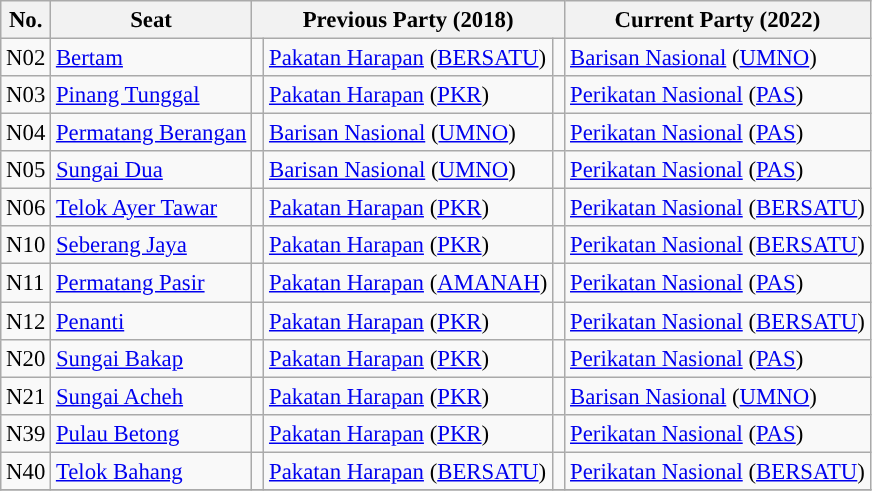<table class="wikitable sortable" style="font-size:95%;">
<tr>
<th scope="col">No.</th>
<th scope="col">Seat</th>
<th colspan="3" scope="col">Previous Party (2018)</th>
<th colspan="3" scope="col">Current Party (2022)</th>
</tr>
<tr>
<td>N02</td>
<td><a href='#'>Bertam</a></td>
<td width="1"></td>
<td><a href='#'>Pakatan Harapan</a> (<a href='#'>BERSATU</a>)</td>
<td width="1"></td>
<td><a href='#'>Barisan Nasional</a> (<a href='#'>UMNO</a>)</td>
</tr>
<tr>
<td>N03</td>
<td><a href='#'>Pinang Tunggal</a></td>
<td width="1"></td>
<td><a href='#'>Pakatan Harapan</a> (<a href='#'>PKR</a>)</td>
<td width="1"></td>
<td><a href='#'>Perikatan Nasional</a> (<a href='#'>PAS</a>)</td>
</tr>
<tr>
<td>N04</td>
<td><a href='#'>Permatang Berangan</a></td>
<td width="1"></td>
<td><a href='#'>Barisan Nasional</a> (<a href='#'>UMNO</a>)</td>
<td width="1"></td>
<td><a href='#'>Perikatan Nasional</a> (<a href='#'>PAS</a>)</td>
</tr>
<tr>
<td>N05</td>
<td><a href='#'>Sungai Dua</a></td>
<td width="1"></td>
<td><a href='#'>Barisan Nasional</a> (<a href='#'>UMNO</a>)</td>
<td width="1"></td>
<td><a href='#'>Perikatan Nasional</a> (<a href='#'>PAS</a>)</td>
</tr>
<tr>
<td>N06</td>
<td><a href='#'>Telok Ayer Tawar</a></td>
<td width="1"></td>
<td><a href='#'>Pakatan Harapan</a> (<a href='#'>PKR</a>)</td>
<td width="1"></td>
<td><a href='#'>Perikatan Nasional</a> (<a href='#'>BERSATU</a>)</td>
</tr>
<tr>
<td>N10</td>
<td><a href='#'>Seberang Jaya</a></td>
<td width="1"></td>
<td><a href='#'>Pakatan Harapan</a> (<a href='#'>PKR</a>)</td>
<td width="1"></td>
<td><a href='#'>Perikatan Nasional</a> (<a href='#'>BERSATU</a>)</td>
</tr>
<tr>
<td>N11</td>
<td><a href='#'>Permatang Pasir</a></td>
<td width="1"></td>
<td><a href='#'>Pakatan Harapan</a> (<a href='#'>AMANAH</a>)</td>
<td width="1"></td>
<td><a href='#'>Perikatan Nasional</a> (<a href='#'>PAS</a>)</td>
</tr>
<tr>
<td>N12</td>
<td><a href='#'>Penanti</a></td>
<td width="1"></td>
<td><a href='#'>Pakatan Harapan</a> (<a href='#'>PKR</a>)</td>
<td width="1"></td>
<td><a href='#'>Perikatan Nasional</a> (<a href='#'>BERSATU</a>)</td>
</tr>
<tr>
<td>N20</td>
<td><a href='#'>Sungai Bakap</a></td>
<td width="1"></td>
<td><a href='#'>Pakatan Harapan</a> (<a href='#'>PKR</a>)</td>
<td width="1"></td>
<td><a href='#'>Perikatan Nasional</a> (<a href='#'>PAS</a>)</td>
</tr>
<tr>
<td>N21</td>
<td><a href='#'>Sungai Acheh</a></td>
<td width="1"></td>
<td><a href='#'>Pakatan Harapan</a> (<a href='#'>PKR</a>)</td>
<td width="1"></td>
<td><a href='#'>Barisan Nasional</a> (<a href='#'>UMNO</a>)</td>
</tr>
<tr>
<td>N39</td>
<td><a href='#'>Pulau Betong</a></td>
<td width="1"></td>
<td><a href='#'>Pakatan Harapan</a> (<a href='#'>PKR</a>)</td>
<td width="1"></td>
<td><a href='#'>Perikatan Nasional</a> (<a href='#'>PAS</a>)</td>
</tr>
<tr>
<td>N40</td>
<td><a href='#'>Telok Bahang</a></td>
<td width="1"></td>
<td><a href='#'>Pakatan Harapan</a> (<a href='#'>BERSATU</a>)</td>
<td width="1"></td>
<td><a href='#'>Perikatan Nasional</a> (<a href='#'>BERSATU</a>)</td>
</tr>
<tr>
</tr>
</table>
